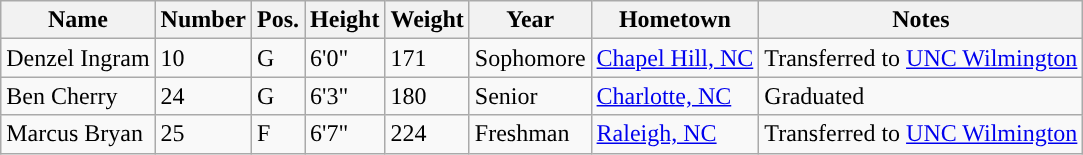<table class="wikitable sortable" border="1">
<tr>
<th>Name</th>
<th>Number</th>
<th>Pos.</th>
<th>Height</th>
<th>Weight</th>
<th>Year</th>
<th>Hometown</th>
<th>Notes</th>
</tr>
<tr>
<td>Denzel Ingram</td>
<td>10</td>
<td>G</td>
<td>6'0"</td>
<td>171</td>
<td>Sophomore</td>
<td><a href='#'>Chapel Hill, NC</a></td>
<td>Transferred to <a href='#'>UNC Wilmington</a></td>
</tr>
<tr>
<td>Ben Cherry</td>
<td>24</td>
<td>G</td>
<td>6'3"</td>
<td>180</td>
<td>Senior</td>
<td><a href='#'>Charlotte, NC</a></td>
<td>Graduated</td>
</tr>
<tr>
<td>Marcus Bryan</td>
<td>25</td>
<td>F</td>
<td>6'7"</td>
<td>224</td>
<td>Freshman</td>
<td><a href='#'>Raleigh, NC</a></td>
<td>Transferred to <a href='#'>UNC Wilmington</a></td>
</tr>
</table>
